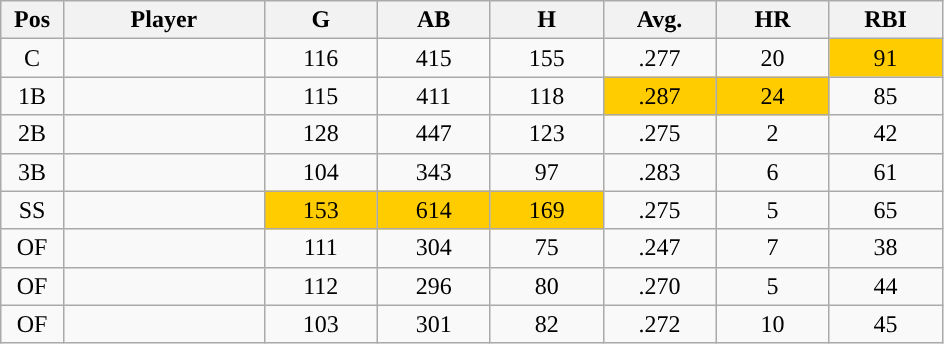<table class="wikitable sortable">
<tr>
<th bgcolor="#DDDDFF" width="5%">Pos</th>
<th bgcolor="#DDDDFF" width="16%">Player</th>
<th bgcolor="#DDDDFF" width="9%">G</th>
<th bgcolor="#DDDDFF" width="9%">AB</th>
<th bgcolor="#DDDDFF" width="9%">H</th>
<th bgcolor="#DDDDFF" width="9%">Avg.</th>
<th bgcolor="#DDDDFF" width="9%">HR</th>
<th bgcolor="#DDDDFF" width="9%">RBI</th>
</tr>
<tr align="center">
<td>C</td>
<td></td>
<td>116</td>
<td>415</td>
<td>155</td>
<td>.277</td>
<td>20</td>
<td style="background:#fc0;">91</td>
</tr>
<tr align="center">
<td>1B</td>
<td></td>
<td>115</td>
<td>411</td>
<td>118</td>
<td style="background:#fc0;">.287</td>
<td style="background:#fc0;">24</td>
<td>85</td>
</tr>
<tr align="center">
<td>2B</td>
<td></td>
<td>128</td>
<td>447</td>
<td>123</td>
<td>.275</td>
<td>2</td>
<td>42</td>
</tr>
<tr align="center">
<td>3B</td>
<td></td>
<td>104</td>
<td>343</td>
<td>97</td>
<td>.283</td>
<td>6</td>
<td>61</td>
</tr>
<tr align="center">
<td>SS</td>
<td></td>
<td style="background:#fc0;">153</td>
<td style="background:#fc0;">614</td>
<td style="background:#fc0;">169</td>
<td>.275</td>
<td>5</td>
<td>65</td>
</tr>
<tr align="center">
<td>OF</td>
<td></td>
<td>111</td>
<td>304</td>
<td>75</td>
<td>.247</td>
<td>7</td>
<td>38</td>
</tr>
<tr align="center">
<td>OF</td>
<td></td>
<td>112</td>
<td>296</td>
<td>80</td>
<td>.270</td>
<td>5</td>
<td>44</td>
</tr>
<tr align="center">
<td>OF</td>
<td></td>
<td>103</td>
<td>301</td>
<td>82</td>
<td>.272</td>
<td>10</td>
<td>45</td>
</tr>
</table>
